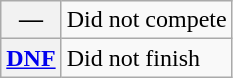<table class="wikitable">
<tr>
<th scope="row">—</th>
<td>Did not compete</td>
</tr>
<tr>
<th scope="row"><a href='#'>DNF</a></th>
<td>Did not finish</td>
</tr>
</table>
